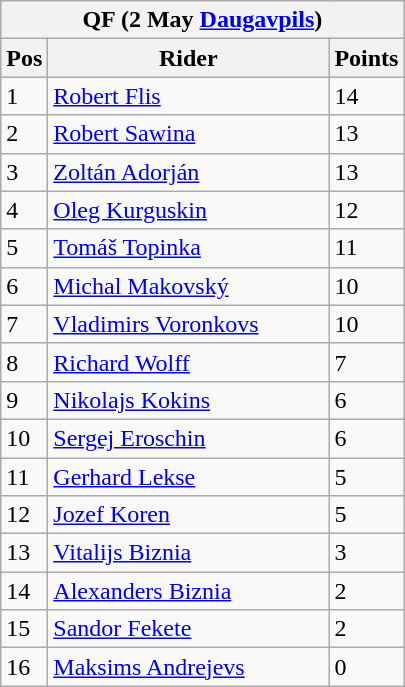<table class="wikitable">
<tr>
<th colspan="6">QF (2 May  <a href='#'>Daugavpils</a>)</th>
</tr>
<tr>
<th width=20>Pos</th>
<th width=180>Rider</th>
<th width=40>Points</th>
</tr>
<tr>
<td>1</td>
<td style="text-align:left;"> <a href='#'>Robert Flis</a></td>
<td>14</td>
</tr>
<tr>
<td>2</td>
<td style="text-align:left;"> <a href='#'>Robert Sawina</a></td>
<td>13</td>
</tr>
<tr>
<td>3</td>
<td style="text-align:left;"> <a href='#'>Zoltán Adorján</a></td>
<td>13</td>
</tr>
<tr>
<td>4</td>
<td style="text-align:left;"> <a href='#'>Oleg Kurguskin</a></td>
<td>12</td>
</tr>
<tr>
<td>5</td>
<td style="text-align:left;"> <a href='#'>Tomáš Topinka</a></td>
<td>11</td>
</tr>
<tr>
<td>6</td>
<td style="text-align:left;"> <a href='#'>Michal Makovský</a></td>
<td>10</td>
</tr>
<tr>
<td>7</td>
<td style="text-align:left;"> <a href='#'>Vladimirs Voronkovs</a></td>
<td>10</td>
</tr>
<tr>
<td>8</td>
<td style="text-align:left;"> <a href='#'>Richard Wolff</a></td>
<td>7</td>
</tr>
<tr>
<td>9</td>
<td style="text-align:left;"> <a href='#'>Nikolajs Kokins</a></td>
<td>6</td>
</tr>
<tr>
<td>10</td>
<td style="text-align:left;"> <a href='#'>Sergej Eroschin</a></td>
<td>6</td>
</tr>
<tr>
<td>11</td>
<td style="text-align:left;"> <a href='#'>Gerhard Lekse</a></td>
<td>5</td>
</tr>
<tr>
<td>12</td>
<td style="text-align:left;"> <a href='#'>Jozef Koren</a></td>
<td>5</td>
</tr>
<tr>
<td>13</td>
<td style="text-align:left;"> <a href='#'>Vitalijs Biznia</a></td>
<td>3</td>
</tr>
<tr>
<td>14</td>
<td style="text-align:left;"> <a href='#'>Alexanders Biznia</a></td>
<td>2</td>
</tr>
<tr>
<td>15</td>
<td style="text-align:left;"> <a href='#'>Sandor Fekete</a></td>
<td>2</td>
</tr>
<tr>
<td>16</td>
<td style="text-align:left;"> <a href='#'>Maksims Andrejevs</a></td>
<td>0</td>
</tr>
</table>
